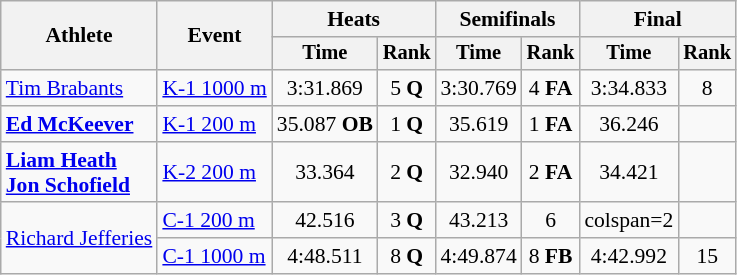<table class=wikitable style="font-size:90%;">
<tr>
<th rowspan="2">Athlete</th>
<th rowspan="2">Event</th>
<th colspan=2>Heats</th>
<th colspan=2>Semifinals</th>
<th colspan=2>Final</th>
</tr>
<tr style="font-size:95%">
<th>Time</th>
<th>Rank</th>
<th>Time</th>
<th>Rank</th>
<th>Time</th>
<th>Rank</th>
</tr>
<tr align=center>
<td align=left><a href='#'>Tim Brabants</a></td>
<td align=left><a href='#'>K-1 1000 m</a></td>
<td>3:31.869</td>
<td>5 <strong>Q</strong></td>
<td>3:30.769</td>
<td>4 <strong>FA</strong></td>
<td>3:34.833</td>
<td>8</td>
</tr>
<tr align=center>
<td align=left><strong><a href='#'>Ed McKeever</a></strong></td>
<td align=left><a href='#'>K-1 200 m</a></td>
<td>35.087 <strong>OB</strong></td>
<td>1 <strong>Q</strong></td>
<td>35.619</td>
<td>1 <strong>FA</strong></td>
<td>36.246</td>
<td></td>
</tr>
<tr align=center>
<td align=left><strong><a href='#'>Liam Heath</a><br><a href='#'>Jon Schofield</a></strong></td>
<td align=left><a href='#'>K-2 200 m</a></td>
<td>33.364</td>
<td>2 <strong>Q</strong></td>
<td>32.940</td>
<td>2 <strong>FA</strong></td>
<td>34.421</td>
<td></td>
</tr>
<tr align=center>
<td style="text-align:left;" rowspan="2"><a href='#'>Richard Jefferies</a></td>
<td align=left><a href='#'>C-1 200 m</a></td>
<td>42.516</td>
<td>3 <strong>Q</strong></td>
<td>43.213</td>
<td>6</td>
<td>colspan=2 </td>
</tr>
<tr align=center>
<td align=left><a href='#'>C-1 1000 m</a></td>
<td>4:48.511</td>
<td>8 <strong>Q</strong></td>
<td>4:49.874</td>
<td>8 <strong>FB</strong></td>
<td>4:42.992</td>
<td>15</td>
</tr>
</table>
